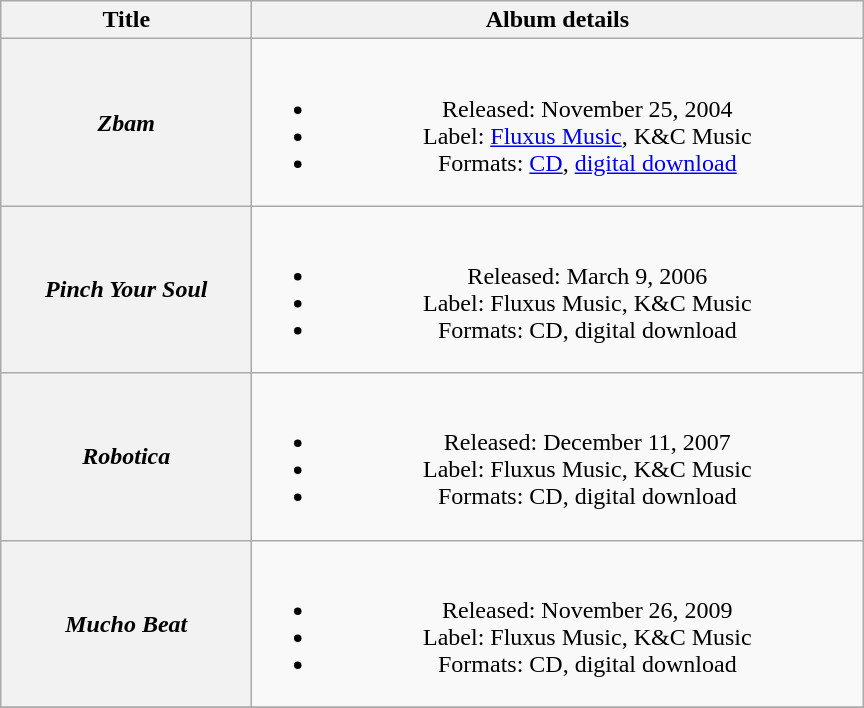<table class="wikitable plainrowheaders" style="text-align:center;">
<tr>
<th rowspan="1" style="width:10em;">Title</th>
<th rowspan="1" style="width:25em;">Album details</th>
</tr>
<tr>
<th scope="row"><em>Zbam</em></th>
<td><br><ul><li>Released: November 25, 2004</li><li>Label: <a href='#'>Fluxus Music</a>, K&C Music</li><li>Formats: <a href='#'>CD</a>, <a href='#'>digital download</a></li></ul></td>
</tr>
<tr>
<th scope="row"><em>Pinch Your Soul</em></th>
<td><br><ul><li>Released: March 9, 2006</li><li>Label: Fluxus Music, K&C Music</li><li>Formats: CD, digital download</li></ul></td>
</tr>
<tr>
<th scope="row"><em>Robotica</em></th>
<td><br><ul><li>Released: December 11, 2007</li><li>Label: Fluxus Music, K&C Music</li><li>Formats: CD, digital download</li></ul></td>
</tr>
<tr>
<th scope="row"><em>Mucho Beat</em></th>
<td><br><ul><li>Released: November 26, 2009</li><li>Label: Fluxus Music, K&C Music</li><li>Formats: CD, digital download</li></ul></td>
</tr>
<tr>
</tr>
</table>
